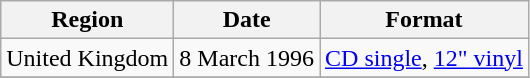<table class="wikitable">
<tr>
<th>Region</th>
<th>Date</th>
<th>Format</th>
</tr>
<tr>
<td rowspan="1">United Kingdom</td>
<td>8 March 1996</td>
<td><a href='#'>CD single</a>, <a href='#'>12" vinyl</a></td>
</tr>
<tr>
</tr>
</table>
